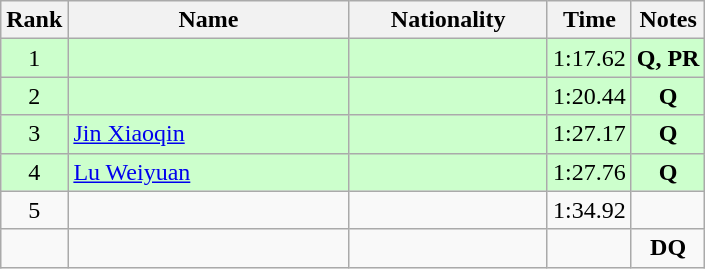<table class="wikitable sortable" style="text-align:center">
<tr>
<th>Rank</th>
<th style="width:180px">Name</th>
<th style="width:125px">Nationality</th>
<th>Time</th>
<th>Notes</th>
</tr>
<tr style="background:#cfc;">
<td>1</td>
<td style="text-align:left;"></td>
<td style="text-align:left;"></td>
<td>1:17.62</td>
<td><strong>Q, PR</strong></td>
</tr>
<tr style="background:#cfc;">
<td>2</td>
<td style="text-align:left;"></td>
<td style="text-align:left;"></td>
<td>1:20.44</td>
<td><strong>Q</strong></td>
</tr>
<tr style="background:#cfc;">
<td>3</td>
<td style="text-align:left;"><a href='#'>Jin Xiaoqin</a></td>
<td style="text-align:left;"></td>
<td>1:27.17</td>
<td><strong>Q</strong></td>
</tr>
<tr style="background:#cfc;">
<td>4</td>
<td style="text-align:left;"><a href='#'>Lu Weiyuan</a></td>
<td style="text-align:left;"></td>
<td>1:27.76</td>
<td><strong>Q</strong></td>
</tr>
<tr>
<td>5</td>
<td style="text-align:left;"></td>
<td style="text-align:left;"></td>
<td>1:34.92</td>
<td></td>
</tr>
<tr>
<td></td>
<td style="text-align:left;"></td>
<td style="text-align:left;"></td>
<td></td>
<td><strong>DQ</strong></td>
</tr>
</table>
